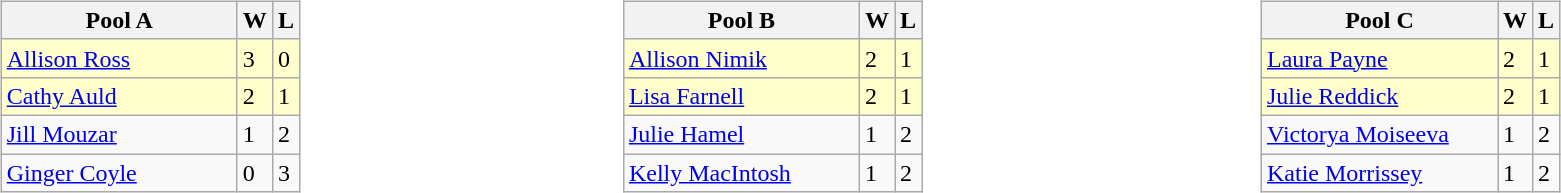<table>
<tr>
<td valign=top width=10%><br><table class=wikitable>
<tr>
<th width=150>Pool A</th>
<th>W</th>
<th>L</th>
</tr>
<tr bgcolor=#ffffcc>
<td> <a href='#'>Allison Ross</a></td>
<td>3</td>
<td>0</td>
</tr>
<tr bgcolor=#ffffcc>
<td> <a href='#'>Cathy Auld</a></td>
<td>2</td>
<td>1</td>
</tr>
<tr>
<td> <a href='#'>Jill Mouzar</a></td>
<td>1</td>
<td>2</td>
</tr>
<tr>
<td> <a href='#'>Ginger Coyle</a></td>
<td>0</td>
<td>3</td>
</tr>
</table>
</td>
<td valign=top width=10%><br><table class=wikitable>
<tr>
<th width=150>Pool B</th>
<th>W</th>
<th>L</th>
</tr>
<tr bgcolor=#ffffcc>
<td> <a href='#'>Allison Nimik</a></td>
<td>2</td>
<td>1</td>
</tr>
<tr bgcolor=#ffffcc>
<td> <a href='#'>Lisa Farnell</a></td>
<td>2</td>
<td>1</td>
</tr>
<tr>
<td> <a href='#'>Julie Hamel</a></td>
<td>1</td>
<td>2</td>
</tr>
<tr>
<td> <a href='#'>Kelly MacIntosh</a></td>
<td>1</td>
<td>2</td>
</tr>
</table>
</td>
<td valign=top width=10%><br><table class=wikitable>
<tr>
<th width=150>Pool C</th>
<th>W</th>
<th>L</th>
</tr>
<tr bgcolor=#ffffcc>
<td> <a href='#'>Laura Payne</a></td>
<td>2</td>
<td>1</td>
</tr>
<tr bgcolor=#ffffcc>
<td> <a href='#'>Julie Reddick</a></td>
<td>2</td>
<td>1</td>
</tr>
<tr>
<td> <a href='#'>Victorya Moiseeva</a></td>
<td>1</td>
<td>2</td>
</tr>
<tr>
<td> <a href='#'>Katie Morrissey</a></td>
<td>1</td>
<td>2</td>
</tr>
</table>
</td>
</tr>
</table>
